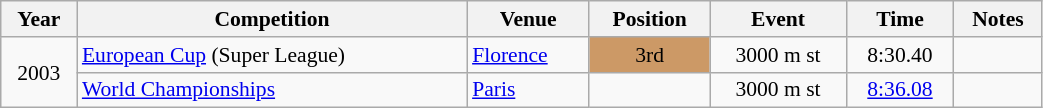<table class="wikitable" width=55% style="font-size:90%; text-align:center;">
<tr>
<th>Year</th>
<th>Competition</th>
<th>Venue</th>
<th>Position</th>
<th>Event</th>
<th>Time</th>
<th>Notes</th>
</tr>
<tr>
<td rowspan=2>2003</td>
<td align=left><a href='#'>European Cup</a> (Super League)</td>
<td align=left> <a href='#'>Florence</a></td>
<td bgcolor=cc9966>3rd</td>
<td>3000 m st</td>
<td>8:30.40</td>
<td></td>
</tr>
<tr>
<td align=left><a href='#'>World Championships</a></td>
<td align=left> <a href='#'>Paris</a></td>
<td></td>
<td>3000 m st</td>
<td><a href='#'>8:36.08</a></td>
<td></td>
</tr>
</table>
